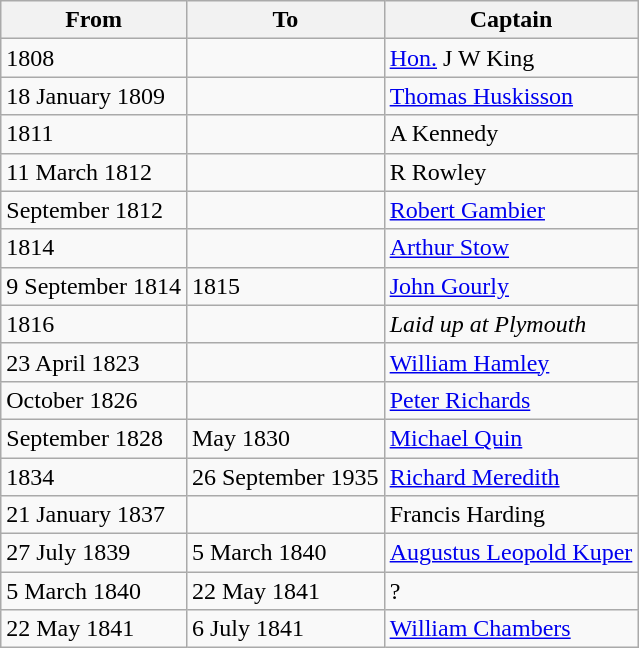<table class="wikitable" style="text-align:left">
<tr>
<th>From</th>
<th>To</th>
<th>Captain</th>
</tr>
<tr>
<td>1808</td>
<td></td>
<td><a href='#'>Hon.</a> J W King</td>
</tr>
<tr>
<td>18 January 1809</td>
<td></td>
<td><a href='#'>Thomas Huskisson</a></td>
</tr>
<tr>
<td>1811</td>
<td></td>
<td>A Kennedy</td>
</tr>
<tr>
<td>11 March 1812</td>
<td></td>
<td>R Rowley</td>
</tr>
<tr>
<td>September 1812</td>
<td></td>
<td><a href='#'>Robert Gambier</a></td>
</tr>
<tr>
<td>1814</td>
<td></td>
<td><a href='#'>Arthur Stow</a></td>
</tr>
<tr>
<td>9 September 1814</td>
<td>1815</td>
<td><a href='#'>John Gourly</a></td>
</tr>
<tr>
<td>1816</td>
<td></td>
<td><em>Laid up at Plymouth</em></td>
</tr>
<tr>
<td>23 April 1823</td>
<td></td>
<td><a href='#'>William Hamley</a></td>
</tr>
<tr>
<td>October 1826</td>
<td></td>
<td><a href='#'>Peter Richards</a></td>
</tr>
<tr>
<td>September 1828</td>
<td>May 1830</td>
<td><a href='#'>Michael Quin</a></td>
</tr>
<tr>
<td>1834</td>
<td>26 September 1935</td>
<td><a href='#'>Richard Meredith</a></td>
</tr>
<tr>
<td>21 January 1837</td>
<td></td>
<td>Francis Harding</td>
</tr>
<tr>
<td>27 July 1839</td>
<td>5 March 1840</td>
<td><a href='#'>Augustus Leopold Kuper</a></td>
</tr>
<tr>
<td>5 March 1840</td>
<td>22 May 1841</td>
<td>?</td>
</tr>
<tr>
<td>22 May 1841</td>
<td>6 July 1841</td>
<td><a href='#'>William Chambers</a></td>
</tr>
</table>
